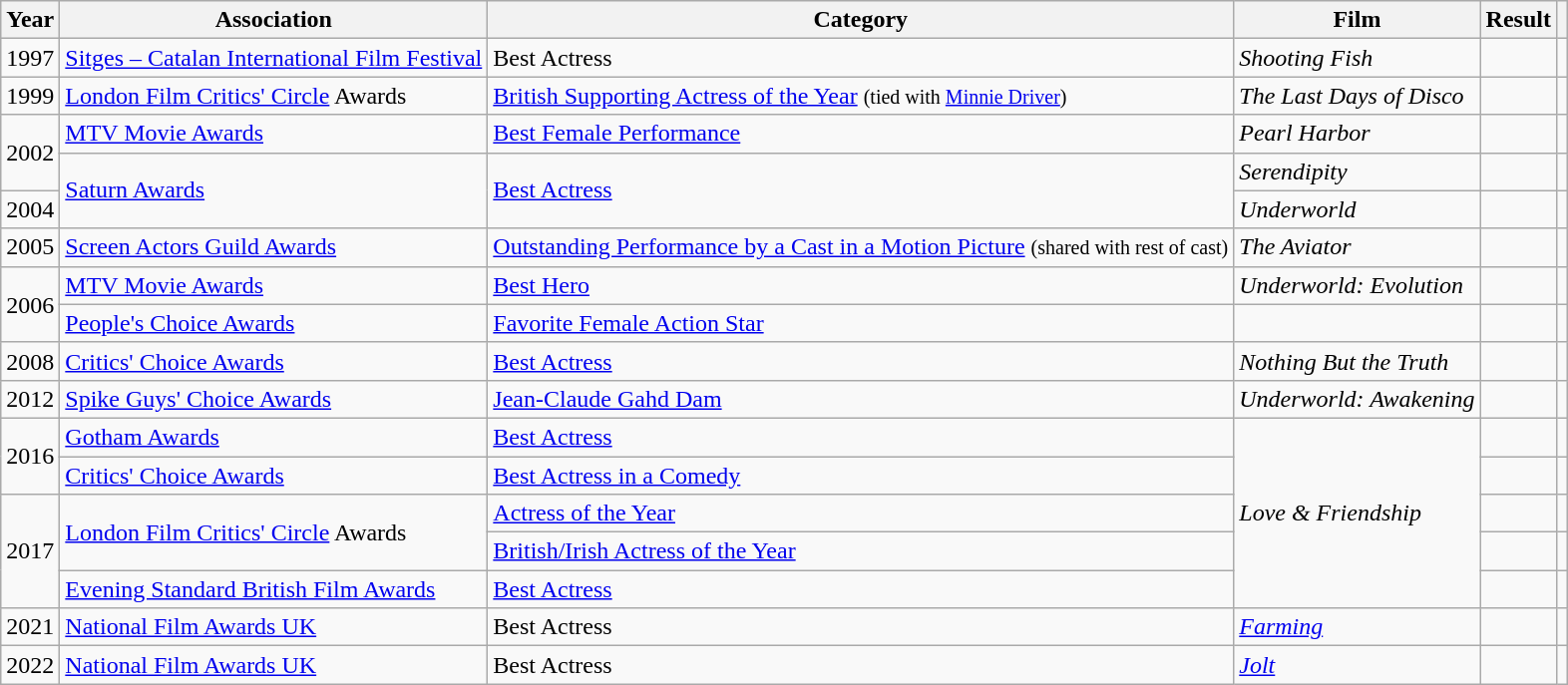<table class="wikitable sortable">
<tr>
<th>Year</th>
<th>Association</th>
<th>Category</th>
<th>Film</th>
<th>Result</th>
<th class="unsortable"></th>
</tr>
<tr>
<td>1997</td>
<td><a href='#'>Sitges – Catalan International Film Festival</a></td>
<td>Best Actress</td>
<td><em>Shooting Fish</em></td>
<td></td>
<td></td>
</tr>
<tr>
<td>1999</td>
<td><a href='#'>London Film Critics' Circle</a> Awards</td>
<td><a href='#'>British Supporting Actress of the Year</a> <small>(tied with <a href='#'>Minnie Driver</a>)</small></td>
<td><em>The Last Days of Disco</em></td>
<td></td>
<td></td>
</tr>
<tr>
<td rowspan="2">2002</td>
<td><a href='#'>MTV Movie Awards</a></td>
<td><a href='#'>Best Female Performance</a></td>
<td><em>Pearl Harbor</em></td>
<td></td>
<td></td>
</tr>
<tr>
<td rowspan="2"><a href='#'>Saturn Awards</a></td>
<td rowspan="2"><a href='#'>Best Actress</a></td>
<td><em>Serendipity</em></td>
<td></td>
<td></td>
</tr>
<tr>
<td>2004</td>
<td><em>Underworld</em></td>
<td></td>
<td></td>
</tr>
<tr>
<td>2005</td>
<td><a href='#'>Screen Actors Guild Awards</a></td>
<td><a href='#'>Outstanding Performance by a Cast in a Motion Picture</a> <small>(shared with rest of cast)</small></td>
<td><em>The Aviator</em></td>
<td></td>
<td></td>
</tr>
<tr>
<td rowspan="2">2006</td>
<td><a href='#'>MTV Movie Awards</a></td>
<td><a href='#'>Best Hero</a></td>
<td><em>Underworld: Evolution</em></td>
<td></td>
<td></td>
</tr>
<tr>
<td><a href='#'>People's Choice Awards</a></td>
<td><a href='#'>Favorite Female Action Star</a></td>
<td></td>
<td></td>
<td></td>
</tr>
<tr>
<td>2008</td>
<td><a href='#'>Critics' Choice Awards</a></td>
<td><a href='#'>Best Actress</a></td>
<td><em>Nothing But the Truth</em></td>
<td></td>
<td></td>
</tr>
<tr>
<td>2012</td>
<td><a href='#'>Spike Guys' Choice Awards</a></td>
<td><a href='#'>Jean-Claude Gahd Dam</a></td>
<td><em>Underworld: Awakening</em></td>
<td></td>
<td></td>
</tr>
<tr>
<td rowspan="2">2016</td>
<td><a href='#'>Gotham Awards</a></td>
<td><a href='#'>Best Actress</a></td>
<td rowspan="5"><em>Love & Friendship</em></td>
<td></td>
<td></td>
</tr>
<tr>
<td><a href='#'>Critics' Choice Awards</a></td>
<td><a href='#'>Best Actress in a Comedy</a></td>
<td></td>
<td></td>
</tr>
<tr>
<td rowspan="3">2017</td>
<td rowspan="2"><a href='#'>London Film Critics' Circle</a> Awards</td>
<td><a href='#'>Actress of the Year</a></td>
<td></td>
<td></td>
</tr>
<tr>
<td><a href='#'>British/Irish Actress of the Year</a></td>
<td></td>
<td></td>
</tr>
<tr>
<td><a href='#'>Evening Standard British Film Awards</a></td>
<td><a href='#'>Best Actress</a></td>
<td></td>
<td></td>
</tr>
<tr>
<td>2021</td>
<td><a href='#'>National Film Awards UK</a></td>
<td>Best Actress</td>
<td><em><a href='#'>Farming</a></em></td>
<td></td>
<td></td>
</tr>
<tr>
<td>2022</td>
<td><a href='#'>National Film Awards UK</a></td>
<td>Best Actress</td>
<td><em><a href='#'>Jolt</a></em></td>
<td></td>
<td></td>
</tr>
</table>
